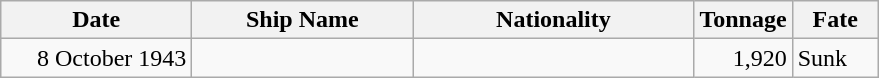<table class="wikitable sortable">
<tr>
<th width="120px">Date</th>
<th width="140px">Ship Name</th>
<th width="180px">Nationality</th>
<th width="25px">Tonnage</th>
<th width="50px">Fate</th>
</tr>
<tr>
<td align="right">8 October 1943</td>
<td align="left"></td>
<td align="left"></td>
<td align="right">1,920</td>
<td align="left">Sunk</td>
</tr>
</table>
